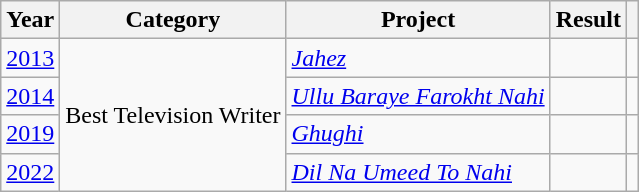<table class="wikitable plainrowheaders">
<tr>
<th>Year</th>
<th>Category</th>
<th>Project</th>
<th>Result</th>
<th></th>
</tr>
<tr>
<td><a href='#'>2013</a></td>
<td rowspan="4">Best Television Writer</td>
<td><em><a href='#'>Jahez</a></em></td>
<td></td>
<td></td>
</tr>
<tr>
<td><a href='#'>2014</a></td>
<td><em><a href='#'>Ullu Baraye Farokht Nahi</a></em></td>
<td></td>
<td></td>
</tr>
<tr>
<td><a href='#'>2019</a></td>
<td><em><a href='#'>Ghughi</a></em></td>
<td></td>
<td></td>
</tr>
<tr>
<td><a href='#'>2022</a></td>
<td><em><a href='#'>Dil Na Umeed To Nahi</a></em></td>
<td></td>
<td></td>
</tr>
</table>
